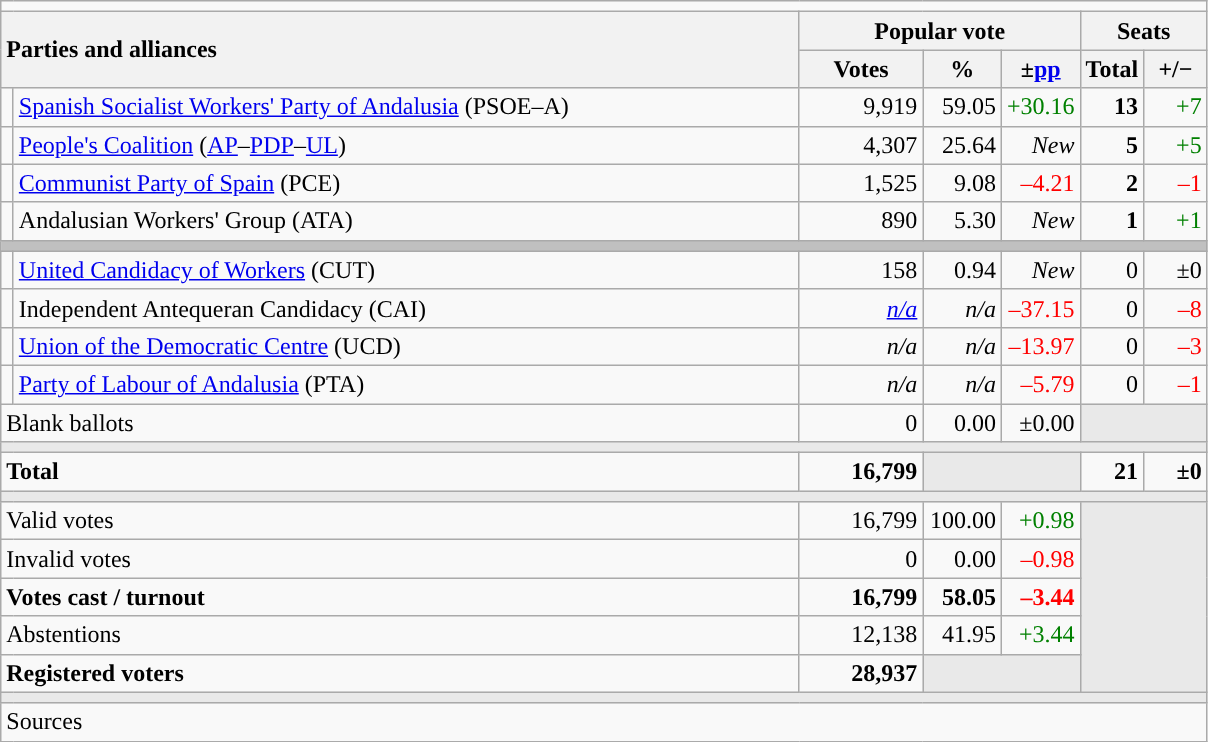<table class="wikitable" style="text-align:right;">
<tr>
<td colspan="7"></td>
</tr>
<tr>
<th style="text-align:left;" rowspan="2" colspan="2" width="525">Parties and alliances</th>
<th colspan="3">Popular vote</th>
<th colspan="2">Seats</th>
</tr>
<tr>
<th width="75">Votes</th>
<th width="45">%</th>
<th width="45">±<a href='#'>pp</a></th>
<th width="35">Total</th>
<th width="35">+/−</th>
</tr>
<tr>
<td width="1" style="color:inherit;background:"></td>
<td align="left"><a href='#'>Spanish Socialist Workers' Party of Andalusia</a> (PSOE–A)</td>
<td>9,919</td>
<td>59.05</td>
<td style="color:green;">+30.16</td>
<td><strong>13</strong></td>
<td style="color:green;">+7</td>
</tr>
<tr>
<td style="color:inherit;background:"></td>
<td align="left"><a href='#'>People's Coalition</a> (<a href='#'>AP</a>–<a href='#'>PDP</a>–<a href='#'>UL</a>)</td>
<td>4,307</td>
<td>25.64</td>
<td><em>New</em></td>
<td><strong>5</strong></td>
<td style="color:green;">+5</td>
</tr>
<tr>
<td style="color:inherit;background:"></td>
<td align="left"><a href='#'>Communist Party of Spain</a> (PCE)</td>
<td>1,525</td>
<td>9.08</td>
<td style="color:red;">–4.21</td>
<td><strong>2</strong></td>
<td style="color:red;">–1</td>
</tr>
<tr>
<td style="color:inherit;background:"></td>
<td align="left">Andalusian Workers' Group (ATA)</td>
<td>890</td>
<td>5.30</td>
<td><em>New</em></td>
<td><strong>1</strong></td>
<td style="color:green;">+1</td>
</tr>
<tr>
<td colspan="7" bgcolor="#C0C0C0"></td>
</tr>
<tr>
<td style="color:inherit;background:"></td>
<td align="left"><a href='#'>United Candidacy of Workers</a> (CUT)</td>
<td>158</td>
<td>0.94</td>
<td><em>New</em></td>
<td>0</td>
<td>±0</td>
</tr>
<tr>
<td style="color:inherit;background:"></td>
<td align="left">Independent Antequeran Candidacy (CAI)</td>
<td><em><a href='#'>n/a</a></em></td>
<td><em>n/a</em></td>
<td style="color:red;">–37.15</td>
<td>0</td>
<td style="color:red;">–8</td>
</tr>
<tr>
<td style="color:inherit;background:"></td>
<td align="left"><a href='#'>Union of the Democratic Centre</a> (UCD)</td>
<td><em>n/a</em></td>
<td><em>n/a</em></td>
<td style="color:red;">–13.97</td>
<td>0</td>
<td style="color:red;">–3</td>
</tr>
<tr>
<td style="color:inherit;background:"></td>
<td align="left"><a href='#'>Party of Labour of Andalusia</a> (PTA)</td>
<td><em>n/a</em></td>
<td><em>n/a</em></td>
<td style="color:red;">–5.79</td>
<td>0</td>
<td style="color:red;">–1</td>
</tr>
<tr>
<td align="left" colspan="2">Blank ballots</td>
<td>0</td>
<td>0.00</td>
<td>±0.00</td>
<td bgcolor="#E9E9E9" colspan="2"></td>
</tr>
<tr>
<td colspan="7" bgcolor="#E9E9E9"></td>
</tr>
<tr style="font-weight:bold;">
<td align="left" colspan="2">Total</td>
<td>16,799</td>
<td bgcolor="#E9E9E9" colspan="2"></td>
<td>21</td>
<td>±0</td>
</tr>
<tr>
<td colspan="7" bgcolor="#E9E9E9"></td>
</tr>
<tr>
<td align="left" colspan="2">Valid votes</td>
<td>16,799</td>
<td>100.00</td>
<td style="color:green;">+0.98</td>
<td bgcolor="#E9E9E9" colspan="2" rowspan="5"></td>
</tr>
<tr>
<td align="left" colspan="2">Invalid votes</td>
<td>0</td>
<td>0.00</td>
<td style="color:red;">–0.98</td>
</tr>
<tr style="font-weight:bold;">
<td align="left" colspan="2">Votes cast / turnout</td>
<td>16,799</td>
<td>58.05</td>
<td style="color:red;">–3.44</td>
</tr>
<tr>
<td align="left" colspan="2">Abstentions</td>
<td>12,138</td>
<td>41.95</td>
<td style="color:green;">+3.44</td>
</tr>
<tr style="font-weight:bold;">
<td align="left" colspan="2">Registered voters</td>
<td>28,937</td>
<td bgcolor="#E9E9E9" colspan="2"></td>
</tr>
<tr>
<td colspan="7" bgcolor="#E9E9E9"></td>
</tr>
<tr>
<td align="left" colspan="7">Sources</td>
</tr>
</table>
